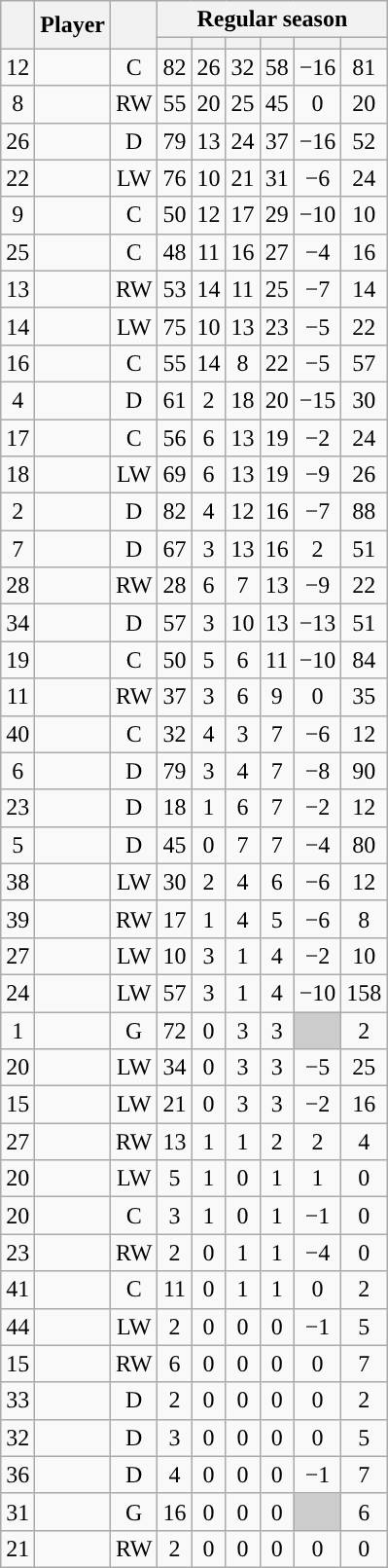<table class="wikitable sortable plainrowheaders" style="text-align:center;">
<tr>
<th scope="col" data-sort-type="number" rowspan="2"></th>
<th scope="col" rowspan="2">Player</th>
<th scope="col" rowspan="2"></th>
<th scope=colgroup colspan=6>Regular season</th>
</tr>
<tr>
<th scope="col" data-sort-type="number"></th>
<th scope="col" data-sort-type="number"></th>
<th scope="col" data-sort-type="number"></th>
<th scope="col" data-sort-type="number"></th>
<th scope="col" data-sort-type="number"></th>
<th scope="col" data-sort-type="number"></th>
</tr>
<tr>
<td scope="row">12</td>
<td align="left"></td>
<td>C</td>
<td>82</td>
<td>26</td>
<td>32</td>
<td>58</td>
<td>−16</td>
<td>81</td>
</tr>
<tr>
<td scope="row">8</td>
<td align="left"></td>
<td>RW</td>
<td>55</td>
<td>20</td>
<td>25</td>
<td>45</td>
<td>0</td>
<td>20</td>
</tr>
<tr>
<td scope="row">26</td>
<td align="left"></td>
<td>D</td>
<td>79</td>
<td>13</td>
<td>24</td>
<td>37</td>
<td>−16</td>
<td>52</td>
</tr>
<tr>
<td scope="row">22</td>
<td align="left"></td>
<td>LW</td>
<td>76</td>
<td>10</td>
<td>21</td>
<td>31</td>
<td>−6</td>
<td>24</td>
</tr>
<tr>
<td scope="row">9</td>
<td align="left"></td>
<td>C</td>
<td>50</td>
<td>12</td>
<td>17</td>
<td>29</td>
<td>−10</td>
<td>10</td>
</tr>
<tr>
<td scope="row">25</td>
<td align="left"></td>
<td>C</td>
<td>48</td>
<td>11</td>
<td>16</td>
<td>27</td>
<td>−4</td>
<td>16</td>
</tr>
<tr>
<td scope="row">13</td>
<td align="left"></td>
<td>RW</td>
<td>53</td>
<td>14</td>
<td>11</td>
<td>25</td>
<td>−7</td>
<td>14</td>
</tr>
<tr>
<td scope="row">14</td>
<td align="left"></td>
<td>LW</td>
<td>75</td>
<td>10</td>
<td>13</td>
<td>23</td>
<td>−5</td>
<td>22</td>
</tr>
<tr>
<td scope="row">16</td>
<td align="left"></td>
<td>C</td>
<td>55</td>
<td>14</td>
<td>8</td>
<td>22</td>
<td>−5</td>
<td>57</td>
</tr>
<tr>
<td scope="row">4</td>
<td align="left"></td>
<td>D</td>
<td>61</td>
<td>2</td>
<td>18</td>
<td>20</td>
<td>−15</td>
<td>30</td>
</tr>
<tr>
<td scope="row">17</td>
<td align="left"></td>
<td>C</td>
<td>56</td>
<td>6</td>
<td>13</td>
<td>19</td>
<td>−2</td>
<td>24</td>
</tr>
<tr>
<td scope="row">18</td>
<td align="left"></td>
<td>LW</td>
<td>69</td>
<td>6</td>
<td>13</td>
<td>19</td>
<td>−9</td>
<td>26</td>
</tr>
<tr>
<td scope="row">2</td>
<td align="left"></td>
<td>D</td>
<td>82</td>
<td>4</td>
<td>12</td>
<td>16</td>
<td>−7</td>
<td>88</td>
</tr>
<tr>
<td scope="row">7</td>
<td align="left"></td>
<td>D</td>
<td>67</td>
<td>3</td>
<td>13</td>
<td>16</td>
<td>2</td>
<td>51</td>
</tr>
<tr>
<td scope="row">28</td>
<td align="left"></td>
<td>RW</td>
<td>28</td>
<td>6</td>
<td>7</td>
<td>13</td>
<td>−9</td>
<td>22</td>
</tr>
<tr>
<td scope="row">34</td>
<td align="left"></td>
<td>D</td>
<td>57</td>
<td>3</td>
<td>10</td>
<td>13</td>
<td>−13</td>
<td>51</td>
</tr>
<tr>
<td scope="row">19</td>
<td align="left"></td>
<td>C</td>
<td>50</td>
<td>5</td>
<td>6</td>
<td>11</td>
<td>−10</td>
<td>84</td>
</tr>
<tr>
<td scope="row">11</td>
<td align="left"></td>
<td>RW</td>
<td>37</td>
<td>3</td>
<td>6</td>
<td>9</td>
<td>0</td>
<td>35</td>
</tr>
<tr>
<td scope="row">40</td>
<td align="left"></td>
<td>C</td>
<td>32</td>
<td>4</td>
<td>3</td>
<td>7</td>
<td>−6</td>
<td>12</td>
</tr>
<tr>
<td scope="row">6</td>
<td align="left"></td>
<td>D</td>
<td>79</td>
<td>3</td>
<td>4</td>
<td>7</td>
<td>−8</td>
<td>90</td>
</tr>
<tr>
<td scope="row">23</td>
<td align="left"></td>
<td>D</td>
<td>18</td>
<td>1</td>
<td>6</td>
<td>7</td>
<td>−2</td>
<td>12</td>
</tr>
<tr>
<td scope="row">5</td>
<td align="left"></td>
<td>D</td>
<td>45</td>
<td>0</td>
<td>7</td>
<td>7</td>
<td>−4</td>
<td>80</td>
</tr>
<tr>
<td scope="row">38</td>
<td align="left"></td>
<td>LW</td>
<td>30</td>
<td>2</td>
<td>4</td>
<td>6</td>
<td>−6</td>
<td>12</td>
</tr>
<tr>
<td scope="row">39</td>
<td align="left"></td>
<td>RW</td>
<td>17</td>
<td>1</td>
<td>4</td>
<td>5</td>
<td>−6</td>
<td>8</td>
</tr>
<tr>
<td scope="row">27</td>
<td align="left"></td>
<td>LW</td>
<td>10</td>
<td>3</td>
<td>1</td>
<td>4</td>
<td>−2</td>
<td>10</td>
</tr>
<tr>
<td scope="row">24</td>
<td align="left"></td>
<td>LW</td>
<td>57</td>
<td>3</td>
<td>1</td>
<td>4</td>
<td>−10</td>
<td>158</td>
</tr>
<tr>
<td scope="row">1</td>
<td align="left"></td>
<td>G</td>
<td>72</td>
<td>0</td>
<td>3</td>
<td>3</td>
<td style="background:#ccc"></td>
<td>2</td>
</tr>
<tr>
<td scope="row">20</td>
<td align="left"></td>
<td>LW</td>
<td>34</td>
<td>0</td>
<td>3</td>
<td>3</td>
<td>−5</td>
<td>25</td>
</tr>
<tr>
<td scope="row">15</td>
<td align="left"></td>
<td>LW</td>
<td>21</td>
<td>0</td>
<td>3</td>
<td>3</td>
<td>−2</td>
<td>16</td>
</tr>
<tr>
<td scope="row">27</td>
<td align="left"></td>
<td>RW</td>
<td>13</td>
<td>1</td>
<td>1</td>
<td>2</td>
<td>2</td>
<td>4</td>
</tr>
<tr>
<td scope="row">20</td>
<td align="left"></td>
<td>LW</td>
<td>5</td>
<td>1</td>
<td>0</td>
<td>1</td>
<td>1</td>
<td>0</td>
</tr>
<tr>
<td scope="row">20</td>
<td align="left"></td>
<td>C</td>
<td>3</td>
<td>1</td>
<td>0</td>
<td>1</td>
<td>−1</td>
<td>0</td>
</tr>
<tr>
<td scope="row">23</td>
<td align="left"></td>
<td>RW</td>
<td>2</td>
<td>0</td>
<td>1</td>
<td>1</td>
<td>−4</td>
<td>0</td>
</tr>
<tr>
<td scope="row">41</td>
<td align="left"></td>
<td>C</td>
<td>11</td>
<td>0</td>
<td>1</td>
<td>1</td>
<td>0</td>
<td>2</td>
</tr>
<tr>
<td scope="row">44</td>
<td align="left"></td>
<td>LW</td>
<td>2</td>
<td>0</td>
<td>0</td>
<td>0</td>
<td>−1</td>
<td>5</td>
</tr>
<tr>
<td scope="row">15</td>
<td align="left"></td>
<td>RW</td>
<td>6</td>
<td>0</td>
<td>0</td>
<td>0</td>
<td>0</td>
<td>7</td>
</tr>
<tr>
<td scope="row">33</td>
<td align="left"></td>
<td>D</td>
<td>2</td>
<td>0</td>
<td>0</td>
<td>0</td>
<td>0</td>
<td>2</td>
</tr>
<tr>
<td scope="row">32</td>
<td align="left"></td>
<td>D</td>
<td>3</td>
<td>0</td>
<td>0</td>
<td>0</td>
<td>0</td>
<td>5</td>
</tr>
<tr>
<td scope="row">36</td>
<td align="left"></td>
<td>D</td>
<td>4</td>
<td>0</td>
<td>0</td>
<td>0</td>
<td>−1</td>
<td>7</td>
</tr>
<tr>
<td scope="row">31</td>
<td align="left"></td>
<td>G</td>
<td>16</td>
<td>0</td>
<td>0</td>
<td>0</td>
<td style="background:#ccc"></td>
<td>6</td>
</tr>
<tr>
<td scope="row">21</td>
<td align="left"></td>
<td>RW</td>
<td>2</td>
<td>0</td>
<td>0</td>
<td>0</td>
<td>0</td>
<td>0</td>
</tr>
</table>
